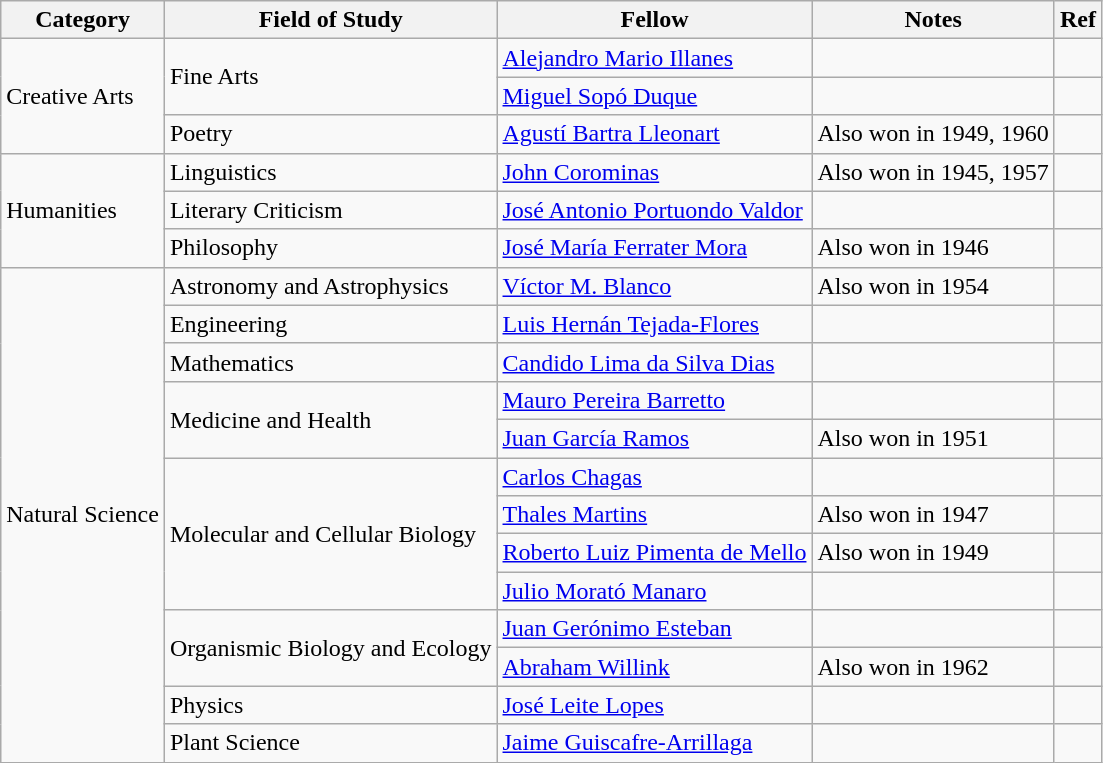<table class="wikitable sortable">
<tr>
<th>Category</th>
<th>Field of Study</th>
<th>Fellow</th>
<th>Notes</th>
<th class="unsortable">Ref</th>
</tr>
<tr>
<td rowspan="3">Creative Arts</td>
<td rowspan="2">Fine Arts</td>
<td><a href='#'>Alejandro Mario Illanes</a></td>
<td></td>
<td></td>
</tr>
<tr>
<td><a href='#'>Miguel Sopó Duque</a></td>
<td></td>
<td></td>
</tr>
<tr>
<td>Poetry</td>
<td><a href='#'>Agustí Bartra Lleonart</a></td>
<td>Also won in 1949, 1960</td>
<td></td>
</tr>
<tr>
<td rowspan="3">Humanities</td>
<td>Linguistics</td>
<td><a href='#'>John Corominas</a></td>
<td>Also won in 1945, 1957</td>
<td></td>
</tr>
<tr>
<td>Literary Criticism</td>
<td><a href='#'>José Antonio Portuondo Valdor</a> </td>
<td></td>
<td></td>
</tr>
<tr>
<td>Philosophy</td>
<td><a href='#'>José María Ferrater Mora</a></td>
<td>Also won in 1946</td>
<td></td>
</tr>
<tr>
<td rowspan="13">Natural Science</td>
<td>Astronomy and Astrophysics</td>
<td><a href='#'>Víctor M. Blanco</a></td>
<td>Also won in 1954</td>
<td></td>
</tr>
<tr>
<td>Engineering</td>
<td><a href='#'>Luis Hernán Tejada-Flores</a></td>
<td></td>
<td></td>
</tr>
<tr>
<td>Mathematics</td>
<td><a href='#'>Candido Lima da Silva Dias</a> </td>
<td></td>
<td></td>
</tr>
<tr>
<td rowspan="2">Medicine and Health</td>
<td><a href='#'>Mauro Pereira Barretto</a></td>
<td></td>
<td></td>
</tr>
<tr>
<td><a href='#'>Juan García Ramos</a></td>
<td>Also won in 1951</td>
<td></td>
</tr>
<tr>
<td rowspan="4">Molecular and Cellular Biology</td>
<td><a href='#'>Carlos Chagas</a></td>
<td></td>
<td></td>
</tr>
<tr>
<td><a href='#'>Thales Martins</a></td>
<td>Also won in 1947</td>
<td></td>
</tr>
<tr>
<td><a href='#'>Roberto Luiz Pimenta de Mello</a></td>
<td>Also won in 1949</td>
<td></td>
</tr>
<tr>
<td><a href='#'>Julio Morató Manaro</a></td>
<td></td>
<td></td>
</tr>
<tr>
<td rowspan="2">Organismic Biology and Ecology</td>
<td><a href='#'>Juan Gerónimo Esteban</a></td>
<td></td>
<td></td>
</tr>
<tr>
<td><a href='#'>Abraham Willink</a></td>
<td>Also won in 1962</td>
<td></td>
</tr>
<tr>
<td>Physics</td>
<td><a href='#'>José Leite Lopes</a></td>
<td></td>
<td></td>
</tr>
<tr>
<td>Plant Science</td>
<td><a href='#'>Jaime Guiscafre-Arrillaga</a></td>
<td></td>
<td></td>
</tr>
</table>
